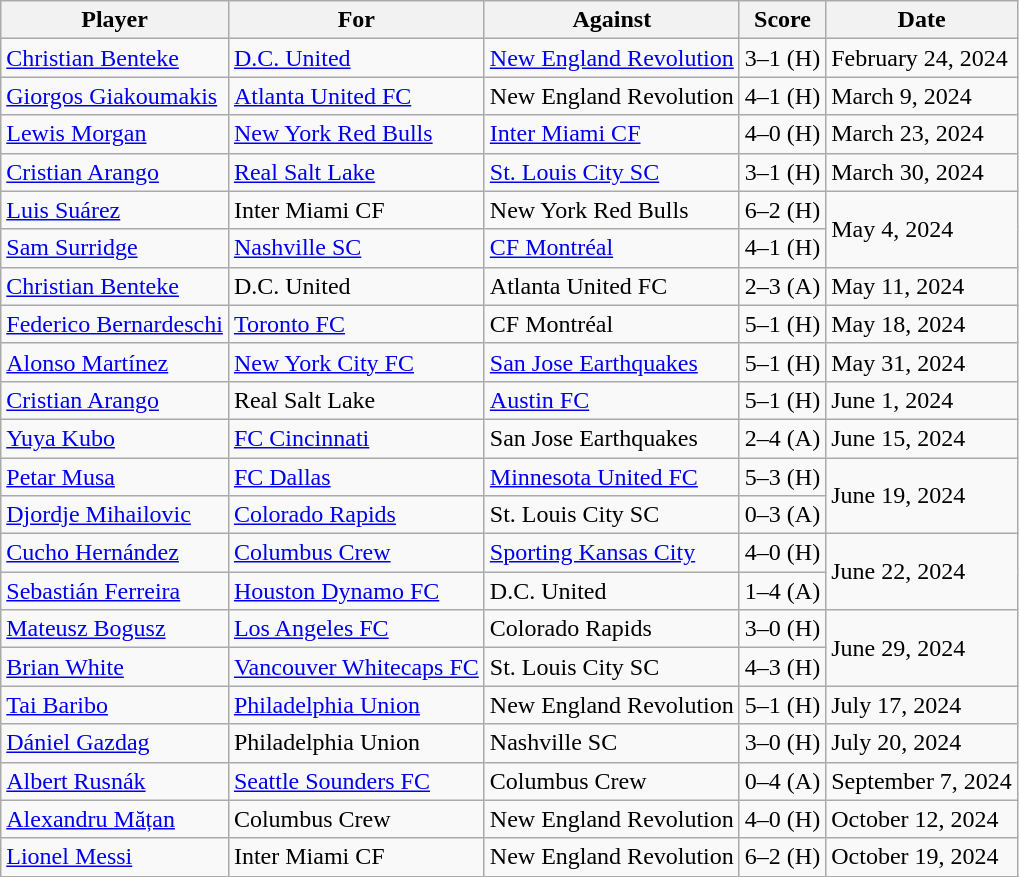<table class="wikitable">
<tr>
<th>Player</th>
<th>For</th>
<th>Against</th>
<th>Score</th>
<th>Date</th>
</tr>
<tr>
<td> <a href='#'>Christian Benteke</a></td>
<td><a href='#'>D.C. United</a></td>
<td><a href='#'>New England Revolution</a></td>
<td>3–1 (H)</td>
<td>February 24, 2024</td>
</tr>
<tr>
<td> <a href='#'>Giorgos Giakoumakis</a></td>
<td><a href='#'>Atlanta United FC</a></td>
<td>New England Revolution</td>
<td>4–1 (H)</td>
<td>March 9, 2024</td>
</tr>
<tr>
<td> <a href='#'>Lewis Morgan</a></td>
<td><a href='#'>New York Red Bulls</a></td>
<td><a href='#'>Inter Miami CF</a></td>
<td>4–0 (H)</td>
<td>March 23, 2024</td>
</tr>
<tr>
<td> <a href='#'>Cristian Arango</a></td>
<td><a href='#'>Real Salt Lake</a></td>
<td><a href='#'>St. Louis City SC</a></td>
<td>3–1 (H)</td>
<td>March 30, 2024</td>
</tr>
<tr>
<td> <a href='#'>Luis Suárez</a></td>
<td>Inter Miami CF</td>
<td>New York Red Bulls</td>
<td>6–2 (H)</td>
<td rowspan=2>May 4, 2024</td>
</tr>
<tr>
<td> <a href='#'>Sam Surridge</a></td>
<td><a href='#'>Nashville SC</a></td>
<td><a href='#'>CF Montréal</a></td>
<td>4–1 (H)</td>
</tr>
<tr>
<td> <a href='#'>Christian Benteke</a></td>
<td>D.C. United</td>
<td>Atlanta United FC</td>
<td>2–3 (A)</td>
<td>May 11, 2024</td>
</tr>
<tr>
<td> <a href='#'>Federico Bernardeschi</a></td>
<td><a href='#'>Toronto FC</a></td>
<td>CF Montréal</td>
<td>5–1 (H)</td>
<td>May 18, 2024</td>
</tr>
<tr>
<td> <a href='#'>Alonso Martínez</a></td>
<td><a href='#'>New York City FC</a></td>
<td><a href='#'>San Jose Earthquakes</a></td>
<td>5–1 (H)</td>
<td>May 31, 2024</td>
</tr>
<tr>
<td> <a href='#'>Cristian Arango</a></td>
<td>Real Salt Lake</td>
<td><a href='#'>Austin FC</a></td>
<td>5–1 (H)</td>
<td>June 1, 2024</td>
</tr>
<tr>
<td> <a href='#'>Yuya Kubo</a></td>
<td><a href='#'>FC Cincinnati</a></td>
<td>San Jose Earthquakes</td>
<td>2–4 (A)</td>
<td>June 15, 2024</td>
</tr>
<tr>
<td> <a href='#'>Petar Musa</a></td>
<td><a href='#'>FC Dallas</a></td>
<td><a href='#'>Minnesota United FC</a></td>
<td>5–3 (H)</td>
<td rowspan=2>June 19, 2024</td>
</tr>
<tr>
<td> <a href='#'>Djordje Mihailovic</a></td>
<td><a href='#'>Colorado Rapids</a></td>
<td>St. Louis City SC</td>
<td>0–3 (A)</td>
</tr>
<tr>
<td> <a href='#'>Cucho Hernández</a></td>
<td><a href='#'>Columbus Crew</a></td>
<td><a href='#'>Sporting Kansas City</a></td>
<td>4–0 (H)</td>
<td rowspan=2>June 22, 2024</td>
</tr>
<tr>
<td> <a href='#'>Sebastián Ferreira</a></td>
<td><a href='#'>Houston Dynamo FC</a></td>
<td>D.C. United</td>
<td>1–4 (A)</td>
</tr>
<tr>
<td> <a href='#'>Mateusz Bogusz</a></td>
<td><a href='#'>Los Angeles FC</a></td>
<td>Colorado Rapids</td>
<td>3–0 (H)</td>
<td rowspan=2>June 29, 2024</td>
</tr>
<tr>
<td> <a href='#'>Brian White</a></td>
<td><a href='#'>Vancouver Whitecaps FC</a></td>
<td>St. Louis City SC</td>
<td>4–3 (H)</td>
</tr>
<tr>
<td> <a href='#'>Tai Baribo</a></td>
<td><a href='#'>Philadelphia Union</a></td>
<td>New England Revolution</td>
<td>5–1 (H)</td>
<td>July 17, 2024</td>
</tr>
<tr>
<td> <a href='#'>Dániel Gazdag</a></td>
<td>Philadelphia Union</td>
<td>Nashville SC</td>
<td>3–0 (H)</td>
<td>July 20, 2024</td>
</tr>
<tr>
<td> <a href='#'>Albert Rusnák</a></td>
<td><a href='#'>Seattle Sounders FC</a></td>
<td>Columbus Crew</td>
<td>0–4 (A)</td>
<td>September 7, 2024</td>
</tr>
<tr>
<td> <a href='#'>Alexandru Mățan</a></td>
<td>Columbus Crew</td>
<td>New England Revolution</td>
<td>4–0 (H)</td>
<td>October 12, 2024</td>
</tr>
<tr>
<td> <a href='#'>Lionel Messi</a></td>
<td>Inter Miami CF</td>
<td>New England Revolution</td>
<td>6–2 (H)</td>
<td>October 19, 2024</td>
</tr>
</table>
